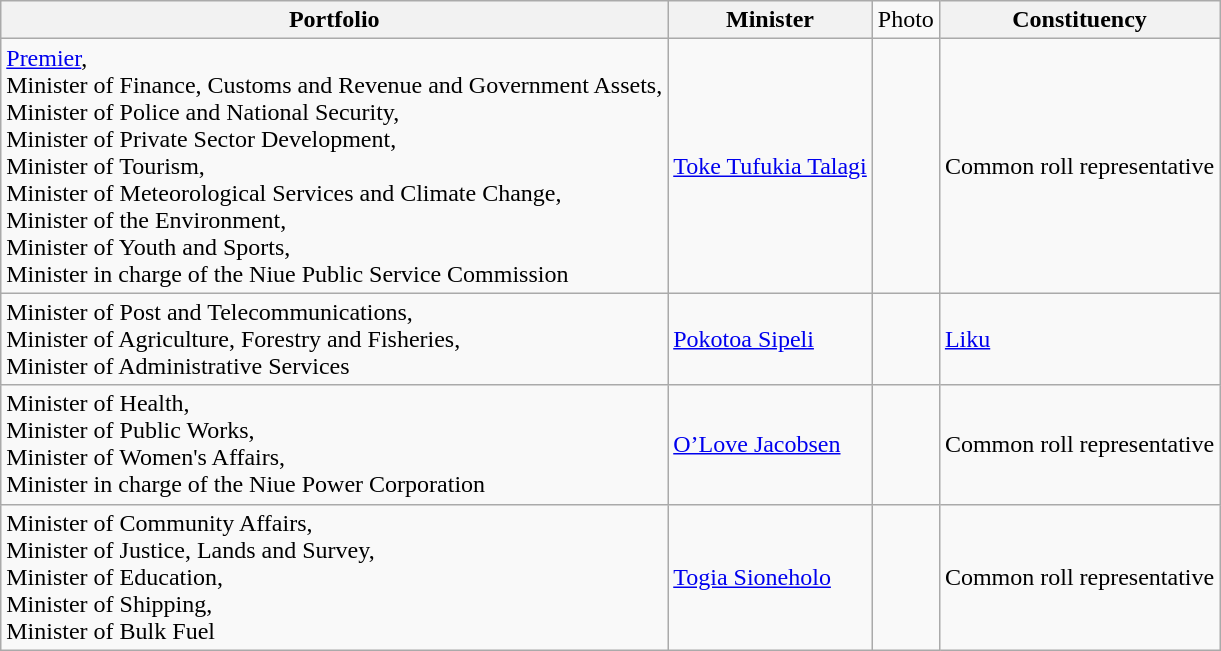<table class="wikitable">
<tr>
<th>Portfolio</th>
<th>Minister</th>
<td>Photo</td>
<th>Constituency</th>
</tr>
<tr>
<td><a href='#'>Premier</a>,<br> Minister of Finance, Customs and Revenue and Government Assets,<br> Minister of Police and National Security,<br> Minister of Private Sector Development,<br> Minister of Tourism,<br> Minister of Meteorological Services and Climate Change,<br> Minister of the Environment,<br> Minister of Youth and Sports,<br> Minister in charge of the Niue Public Service Commission</td>
<td><a href='#'>Toke Tufukia Talagi</a></td>
<td></td>
<td>Common roll representative</td>
</tr>
<tr>
<td>Minister of Post and Telecommunications,<br>  Minister of Agriculture, Forestry and Fisheries,<br> Minister of Administrative Services</td>
<td><a href='#'>Pokotoa Sipeli</a></td>
<td></td>
<td><a href='#'>Liku</a></td>
</tr>
<tr>
<td>Minister of Health,<br> Minister of Public Works,<br> Minister of Women's Affairs,<br> Minister in charge of the Niue Power Corporation</td>
<td><a href='#'>O’Love Jacobsen</a></td>
<td></td>
<td>Common roll representative</td>
</tr>
<tr>
<td>Minister of Community Affairs,<br> Minister of Justice, Lands and Survey,<br> Minister of Education,<br> Minister of Shipping,<br> Minister of Bulk Fuel</td>
<td><a href='#'>Togia Sioneholo</a></td>
<td></td>
<td>Common roll representative</td>
</tr>
</table>
